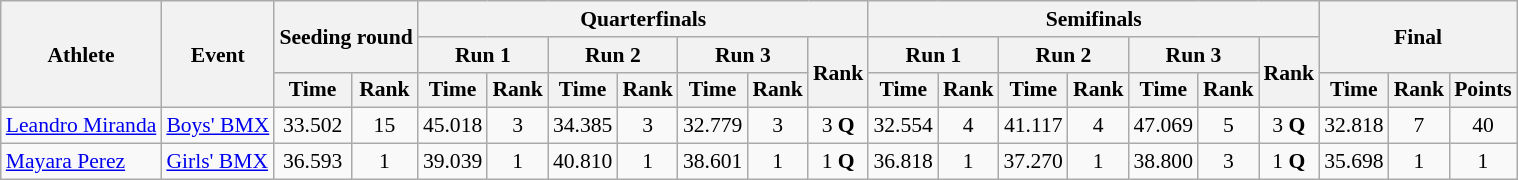<table class="wikitable" border="1" style="font-size:90%">
<tr>
<th rowspan=3>Athlete</th>
<th rowspan=3>Event</th>
<th rowspan=2 colspan=2>Seeding round</th>
<th colspan=7>Quarterfinals</th>
<th colspan=7>Semifinals</th>
<th rowspan=2 colspan=3>Final</th>
</tr>
<tr>
<th colspan=2>Run 1</th>
<th colspan=2>Run 2</th>
<th colspan=2>Run 3</th>
<th rowspan=2>Rank</th>
<th colspan=2>Run 1</th>
<th colspan=2>Run 2</th>
<th colspan=2>Run 3</th>
<th rowspan=2>Rank</th>
</tr>
<tr>
<th>Time</th>
<th>Rank</th>
<th>Time</th>
<th>Rank</th>
<th>Time</th>
<th>Rank</th>
<th>Time</th>
<th>Rank</th>
<th>Time</th>
<th>Rank</th>
<th>Time</th>
<th>Rank</th>
<th>Time</th>
<th>Rank</th>
<th>Time</th>
<th>Rank</th>
<th>Points</th>
</tr>
<tr>
<td><a href='#'>Leandro Miranda</a></td>
<td><a href='#'>Boys' BMX</a></td>
<td align=center>33.502</td>
<td align=center>15</td>
<td align=center>45.018</td>
<td align=center>3</td>
<td align=center>34.385</td>
<td align=center>3</td>
<td align=center>32.779</td>
<td align=center>3</td>
<td align=center>3 <strong>Q</strong></td>
<td align=center>32.554</td>
<td align=center>4</td>
<td align=center>41.117</td>
<td align=center>4</td>
<td align=center>47.069</td>
<td align=center>5</td>
<td align=center>3 <strong>Q</strong></td>
<td align=center>32.818</td>
<td align=center>7</td>
<td align=center>40</td>
</tr>
<tr>
<td><a href='#'>Mayara Perez</a></td>
<td><a href='#'>Girls' BMX</a></td>
<td align=center>36.593</td>
<td align=center>1</td>
<td align=center>39.039</td>
<td align=center>1</td>
<td align=center>40.810</td>
<td align=center>1</td>
<td align=center>38.601</td>
<td align=center>1</td>
<td align=center>1 <strong>Q</strong></td>
<td align=center>36.818</td>
<td align=center>1</td>
<td align=center>37.270</td>
<td align=center>1</td>
<td align=center>38.800</td>
<td align=center>3</td>
<td align=center>1 <strong>Q</strong></td>
<td align=center>35.698</td>
<td align=center>1</td>
<td align=center>1</td>
</tr>
</table>
